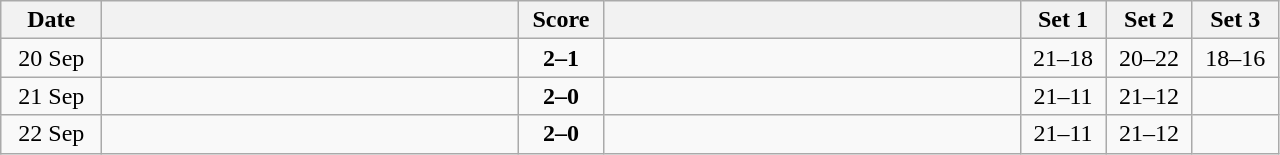<table class="wikitable" style="text-align: center;">
<tr>
<th width="60">Date</th>
<th align="right" width="270"></th>
<th width="50">Score</th>
<th align="left" width="270"></th>
<th width="50">Set 1</th>
<th width="50">Set 2</th>
<th width="50">Set 3</th>
</tr>
<tr>
<td>20 Sep</td>
<td align=left><strong></strong></td>
<td align=center><strong>2–1</strong></td>
<td align=left></td>
<td>21–18</td>
<td>20–22</td>
<td>18–16</td>
</tr>
<tr>
<td>21 Sep</td>
<td align=left><strong></strong></td>
<td align=center><strong>2–0</strong></td>
<td align=left></td>
<td>21–11</td>
<td>21–12</td>
<td></td>
</tr>
<tr>
<td>22 Sep</td>
<td align=left><strong></strong></td>
<td align=center><strong>2–0</strong></td>
<td align=left></td>
<td>21–11</td>
<td>21–12</td>
<td></td>
</tr>
</table>
